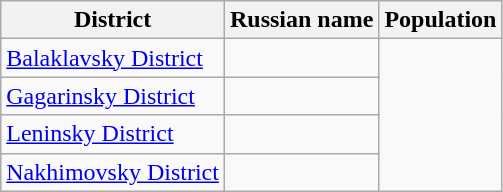<table class="wikitable sortable">
<tr>
<th>District</th>
<th>Russian name</th>
<th>Population</th>
</tr>
<tr>
<td><a href='#'>Balaklavsky District</a></td>
<td></td>
</tr>
<tr>
<td><a href='#'>Gagarinsky District</a></td>
<td></td>
</tr>
<tr>
<td><a href='#'>Leninsky District</a></td>
<td></td>
</tr>
<tr>
<td><a href='#'>Nakhimovsky District</a></td>
<td></td>
</tr>
</table>
